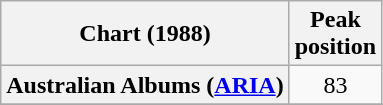<table class="wikitable sortable plainrowheaders" style="text-align:center">
<tr>
<th scope="col">Chart (1988)</th>
<th scope="col">Peak<br>position</th>
</tr>
<tr>
<th scope="row">Australian Albums (<a href='#'>ARIA</a>)</th>
<td>83</td>
</tr>
<tr>
</tr>
<tr>
</tr>
<tr>
</tr>
<tr>
</tr>
<tr>
</tr>
</table>
